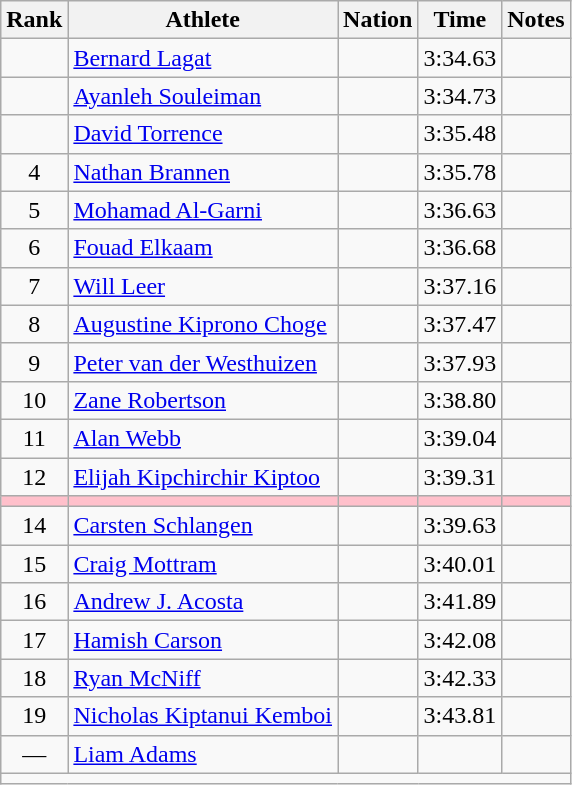<table class="wikitable mw-datatable sortable" style="text-align:center;">
<tr>
<th>Rank</th>
<th>Athlete</th>
<th>Nation</th>
<th>Time</th>
<th>Notes</th>
</tr>
<tr>
<td></td>
<td align=left><a href='#'>Bernard Lagat</a></td>
<td align=left></td>
<td>3:34.63</td>
<td></td>
</tr>
<tr>
<td></td>
<td align=left><a href='#'>Ayanleh Souleiman</a></td>
<td align=left></td>
<td>3:34.73</td>
<td></td>
</tr>
<tr>
<td></td>
<td align=left><a href='#'>David Torrence</a></td>
<td align=left></td>
<td>3:35.48</td>
<td></td>
</tr>
<tr>
<td>4</td>
<td align=left><a href='#'>Nathan Brannen</a></td>
<td align=left></td>
<td>3:35.78</td>
<td></td>
</tr>
<tr>
<td>5</td>
<td align=left><a href='#'>Mohamad Al-Garni</a></td>
<td align=left></td>
<td>3:36.63</td>
<td></td>
</tr>
<tr>
<td>6</td>
<td align=left><a href='#'>Fouad Elkaam</a></td>
<td align=left></td>
<td>3:36.68</td>
<td></td>
</tr>
<tr>
<td>7</td>
<td align=left><a href='#'>Will Leer</a></td>
<td align=left></td>
<td>3:37.16</td>
<td></td>
</tr>
<tr>
<td>8</td>
<td align=left><a href='#'>Augustine Kiprono Choge</a></td>
<td align=left></td>
<td>3:37.47</td>
<td></td>
</tr>
<tr>
<td>9</td>
<td align=left><a href='#'>Peter van der Westhuizen</a></td>
<td align=left></td>
<td>3:37.93</td>
<td></td>
</tr>
<tr>
<td>10</td>
<td align=left><a href='#'>Zane Robertson</a></td>
<td align=left></td>
<td>3:38.80</td>
<td></td>
</tr>
<tr>
<td>11</td>
<td align=left><a href='#'>Alan Webb</a></td>
<td align=left></td>
<td>3:39.04</td>
<td></td>
</tr>
<tr>
<td>12</td>
<td align=left><a href='#'>Elijah Kipchirchir Kiptoo</a></td>
<td align=left></td>
<td>3:39.31</td>
<td></td>
</tr>
<tr bgcolor=pink>
<td></td>
<td align=left></td>
<td align=left></td>
<td></td>
<td></td>
</tr>
<tr>
<td>14</td>
<td align=left><a href='#'>Carsten Schlangen</a></td>
<td align=left></td>
<td>3:39.63</td>
<td></td>
</tr>
<tr>
<td>15</td>
<td align=left><a href='#'>Craig Mottram</a></td>
<td align=left></td>
<td>3:40.01</td>
<td></td>
</tr>
<tr>
<td>16</td>
<td align=left><a href='#'>Andrew J. Acosta</a></td>
<td align=left></td>
<td>3:41.89</td>
<td></td>
</tr>
<tr>
<td>17</td>
<td align=left><a href='#'>Hamish Carson</a></td>
<td align=left></td>
<td>3:42.08</td>
<td></td>
</tr>
<tr>
<td>18</td>
<td align=left><a href='#'>Ryan McNiff</a></td>
<td align=left></td>
<td>3:42.33</td>
<td></td>
</tr>
<tr>
<td>19</td>
<td align=left><a href='#'>Nicholas Kiptanui Kemboi</a></td>
<td align=left></td>
<td>3:43.81</td>
<td></td>
</tr>
<tr>
<td>—</td>
<td align=left><a href='#'>Liam Adams</a></td>
<td align=left></td>
<td></td>
<td></td>
</tr>
<tr class="sortbottom">
<td colspan=5></td>
</tr>
</table>
